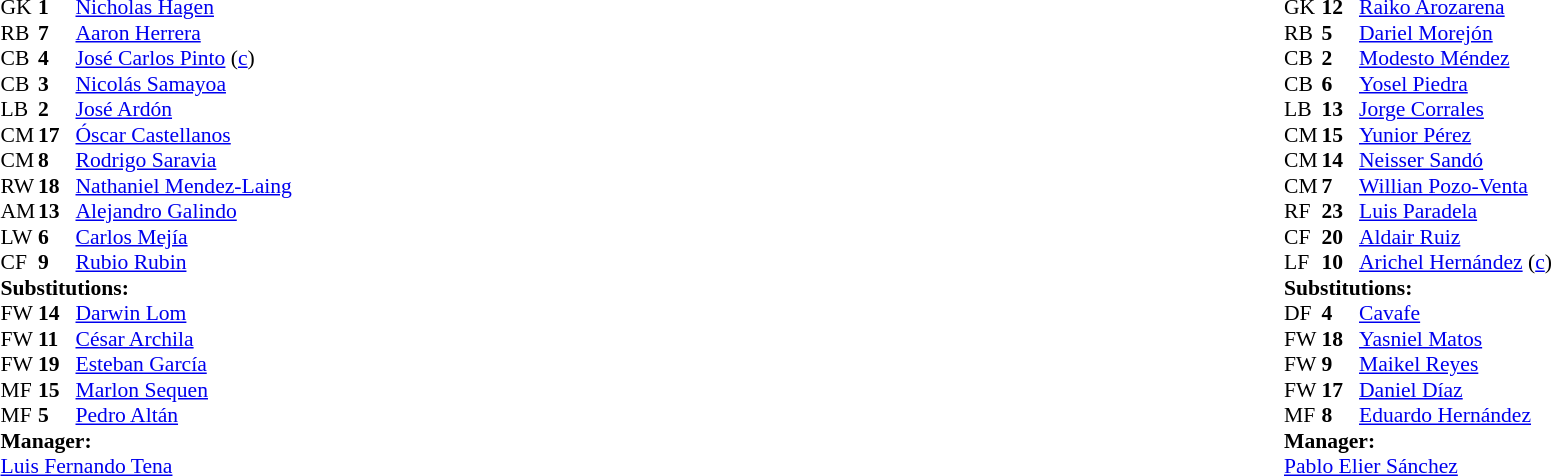<table width="100%">
<tr>
<td valign="top" width="40%"><br><table style="font-size:90%" cellspacing="0" cellpadding="0">
<tr>
<th width=25></th>
<th width=25></th>
</tr>
<tr>
<td>GK</td>
<td><strong>1</strong></td>
<td><a href='#'>Nicholas Hagen</a></td>
</tr>
<tr>
<td>RB</td>
<td><strong>7</strong></td>
<td><a href='#'>Aaron Herrera</a></td>
</tr>
<tr>
<td>CB</td>
<td><strong>4</strong></td>
<td><a href='#'>José Carlos Pinto</a> (<a href='#'>c</a>)</td>
</tr>
<tr>
<td>CB</td>
<td><strong>3</strong></td>
<td><a href='#'>Nicolás Samayoa</a></td>
<td></td>
</tr>
<tr>
<td>LB</td>
<td><strong>2</strong></td>
<td><a href='#'>José Ardón</a></td>
<td></td>
</tr>
<tr>
<td>CM</td>
<td><strong>17</strong></td>
<td><a href='#'>Óscar Castellanos</a></td>
<td></td>
<td></td>
</tr>
<tr>
<td>CM</td>
<td><strong>8</strong></td>
<td><a href='#'>Rodrigo Saravia</a></td>
<td></td>
</tr>
<tr>
<td>RW</td>
<td><strong>18</strong></td>
<td><a href='#'>Nathaniel Mendez-Laing</a></td>
<td></td>
<td></td>
</tr>
<tr>
<td>AM</td>
<td><strong>13</strong></td>
<td><a href='#'>Alejandro Galindo</a></td>
<td></td>
<td></td>
</tr>
<tr>
<td>LW</td>
<td><strong>6</strong></td>
<td><a href='#'>Carlos Mejía</a></td>
<td></td>
<td></td>
</tr>
<tr>
<td>CF</td>
<td><strong>9</strong></td>
<td><a href='#'>Rubio Rubin</a></td>
<td></td>
<td></td>
</tr>
<tr>
<td colspan=3><strong>Substitutions:</strong></td>
</tr>
<tr>
<td>FW</td>
<td><strong>14</strong></td>
<td><a href='#'>Darwin Lom</a></td>
<td></td>
<td></td>
</tr>
<tr>
<td>FW</td>
<td><strong>11</strong></td>
<td><a href='#'>César Archila</a></td>
<td></td>
<td></td>
</tr>
<tr>
<td>FW</td>
<td><strong>19</strong></td>
<td><a href='#'>Esteban García</a></td>
<td></td>
<td></td>
</tr>
<tr>
<td>MF</td>
<td><strong>15</strong></td>
<td><a href='#'>Marlon Sequen</a></td>
<td></td>
<td></td>
</tr>
<tr>
<td>MF</td>
<td><strong>5</strong></td>
<td><a href='#'>Pedro Altán</a></td>
<td></td>
<td></td>
</tr>
<tr>
<td colspan=3><strong>Manager:</strong></td>
</tr>
<tr>
<td colspan=3> <a href='#'>Luis Fernando Tena</a></td>
</tr>
</table>
</td>
<td valign="top"></td>
<td valign="top" width="50%"><br><table style="font-size:90%; margin:auto" cellspacing="0" cellpadding="0">
<tr>
<th width=25></th>
<th width=25></th>
</tr>
<tr>
<td>GK</td>
<td><strong>12</strong></td>
<td><a href='#'>Raiko Arozarena</a></td>
</tr>
<tr>
<td>RB</td>
<td><strong>5</strong></td>
<td><a href='#'>Dariel Morejón</a></td>
<td></td>
<td></td>
</tr>
<tr>
<td>CB</td>
<td><strong>2</strong></td>
<td><a href='#'>Modesto Méndez</a></td>
</tr>
<tr>
<td>CB</td>
<td><strong>6</strong></td>
<td><a href='#'>Yosel Piedra</a></td>
<td></td>
</tr>
<tr>
<td>LB</td>
<td><strong>13</strong></td>
<td><a href='#'>Jorge Corrales</a></td>
</tr>
<tr>
<td>CM</td>
<td><strong>15</strong></td>
<td><a href='#'>Yunior Pérez</a></td>
<td></td>
</tr>
<tr>
<td>CM</td>
<td><strong>14</strong></td>
<td><a href='#'>Neisser Sandó</a></td>
<td></td>
<td></td>
</tr>
<tr>
<td>CM</td>
<td><strong>7</strong></td>
<td><a href='#'>Willian Pozo-Venta</a></td>
<td></td>
<td></td>
</tr>
<tr>
<td>RF</td>
<td><strong>23</strong></td>
<td><a href='#'>Luis Paradela</a></td>
<td></td>
</tr>
<tr>
<td>CF</td>
<td><strong>20</strong></td>
<td><a href='#'>Aldair Ruiz</a></td>
<td></td>
<td></td>
</tr>
<tr>
<td>LF</td>
<td><strong>10</strong></td>
<td><a href='#'>Arichel Hernández</a> (<a href='#'>c</a>)</td>
<td></td>
<td></td>
</tr>
<tr>
<td colspan=3><strong>Substitutions:</strong></td>
</tr>
<tr>
<td>DF</td>
<td><strong>4</strong></td>
<td><a href='#'>Cavafe</a></td>
<td></td>
<td></td>
</tr>
<tr>
<td>FW</td>
<td><strong>18</strong></td>
<td><a href='#'>Yasniel Matos</a></td>
<td></td>
<td></td>
</tr>
<tr>
<td>FW</td>
<td><strong>9</strong></td>
<td><a href='#'>Maikel Reyes</a></td>
<td></td>
<td></td>
</tr>
<tr>
<td>FW</td>
<td><strong>17</strong></td>
<td><a href='#'>Daniel Díaz</a></td>
<td></td>
<td></td>
</tr>
<tr>
<td>MF</td>
<td><strong>8</strong></td>
<td><a href='#'>Eduardo Hernández</a></td>
<td></td>
<td></td>
</tr>
<tr>
<td colspan=3><strong>Manager:</strong></td>
</tr>
<tr>
<td colspan=3><a href='#'>Pablo Elier Sánchez</a></td>
</tr>
</table>
</td>
</tr>
</table>
